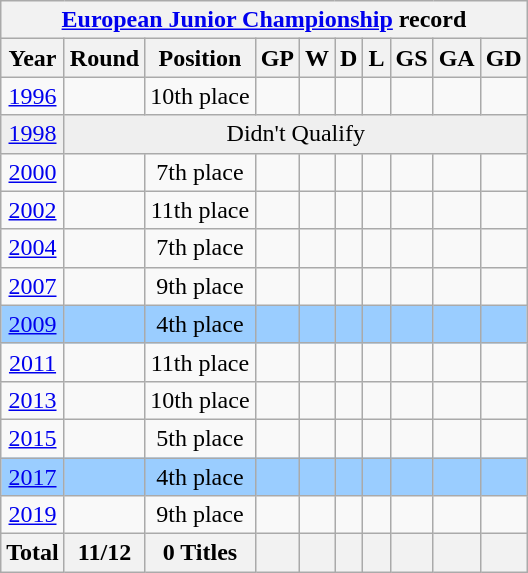<table class="wikitable" style="text-align: center;">
<tr>
<th colspan=10><a href='#'>European Junior Championship</a> record</th>
</tr>
<tr>
<th>Year</th>
<th>Round</th>
<th>Position</th>
<th>GP</th>
<th>W</th>
<th>D</th>
<th>L</th>
<th>GS</th>
<th>GA</th>
<th>GD</th>
</tr>
<tr>
<td> <a href='#'>1996</a></td>
<td></td>
<td>10th place</td>
<td></td>
<td></td>
<td></td>
<td></td>
<td></td>
<td></td>
<td></td>
</tr>
<tr bgcolor="efefef">
<td> <a href='#'>1998</a></td>
<td colspan=10>Didn't Qualify</td>
</tr>
<tr>
<td> <a href='#'>2000</a></td>
<td></td>
<td>7th place</td>
<td></td>
<td></td>
<td></td>
<td></td>
<td></td>
<td></td>
<td></td>
</tr>
<tr>
<td> <a href='#'>2002</a></td>
<td></td>
<td>11th place</td>
<td></td>
<td></td>
<td></td>
<td></td>
<td></td>
<td></td>
<td></td>
</tr>
<tr>
<td> <a href='#'>2004</a></td>
<td></td>
<td>7th place</td>
<td></td>
<td></td>
<td></td>
<td></td>
<td></td>
<td></td>
<td></td>
</tr>
<tr>
<td> <a href='#'>2007</a></td>
<td></td>
<td>9th place</td>
<td></td>
<td></td>
<td></td>
<td></td>
<td></td>
<td></td>
<td></td>
</tr>
<tr bgcolor=9acdff>
<td> <a href='#'>2009</a></td>
<td></td>
<td>4th place</td>
<td></td>
<td></td>
<td></td>
<td></td>
<td></td>
<td></td>
<td></td>
</tr>
<tr>
<td> <a href='#'>2011</a></td>
<td></td>
<td>11th place</td>
<td></td>
<td></td>
<td></td>
<td></td>
<td></td>
<td></td>
<td></td>
</tr>
<tr bgcolor=>
<td> <a href='#'>2013</a></td>
<td></td>
<td>10th place</td>
<td></td>
<td></td>
<td></td>
<td></td>
<td></td>
<td></td>
<td></td>
</tr>
<tr bgcolor=>
<td> <a href='#'>2015</a></td>
<td></td>
<td>5th place</td>
<td></td>
<td></td>
<td></td>
<td></td>
<td></td>
<td></td>
<td></td>
</tr>
<tr bgcolor=9acdff>
<td> <a href='#'>2017</a></td>
<td></td>
<td>4th place</td>
<td></td>
<td></td>
<td></td>
<td></td>
<td></td>
<td></td>
<td></td>
</tr>
<tr>
<td> <a href='#'>2019</a></td>
<td></td>
<td>9th place</td>
<td></td>
<td></td>
<td></td>
<td></td>
<td></td>
<td></td>
<td></td>
</tr>
<tr>
<th>Total</th>
<th>11/12</th>
<th>0 Titles</th>
<th></th>
<th></th>
<th></th>
<th></th>
<th></th>
<th></th>
<th></th>
</tr>
</table>
